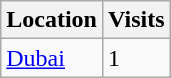<table class="wikitable sortable">
<tr>
<th>Location</th>
<th>Visits</th>
</tr>
<tr>
<td><a href='#'>Dubai</a></td>
<td>1</td>
</tr>
</table>
